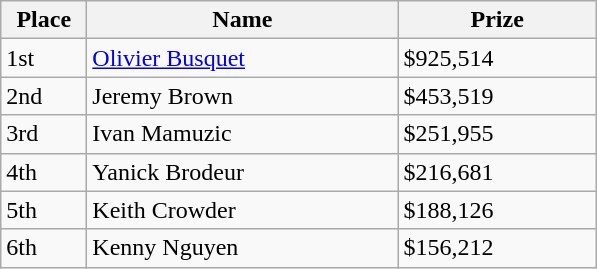<table class="wikitable">
<tr>
<th width="50">Place</th>
<th width="200">Name</th>
<th width="125">Prize</th>
</tr>
<tr>
<td>1st</td>
<td><a href='#'>Olivier Busquet</a></td>
<td>$925,514</td>
</tr>
<tr>
<td>2nd</td>
<td>Jeremy Brown</td>
<td>$453,519</td>
</tr>
<tr>
<td>3rd</td>
<td>Ivan Mamuzic</td>
<td>$251,955</td>
</tr>
<tr>
<td>4th</td>
<td>Yanick Brodeur</td>
<td>$216,681</td>
</tr>
<tr>
<td>5th</td>
<td>Keith Crowder</td>
<td>$188,126</td>
</tr>
<tr>
<td>6th</td>
<td>Kenny Nguyen</td>
<td>$156,212</td>
</tr>
</table>
